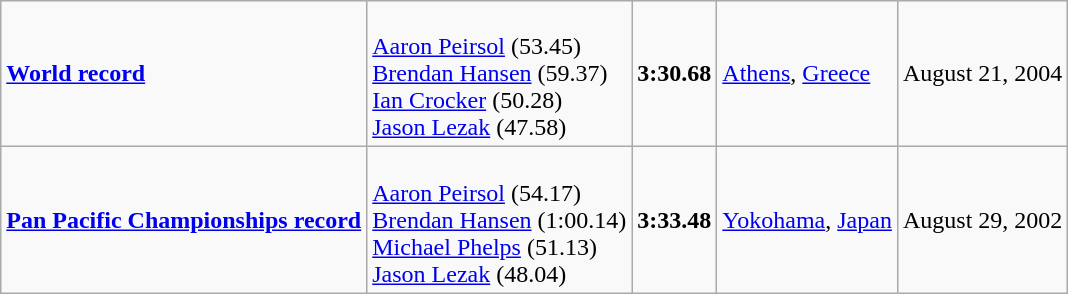<table class="wikitable">
<tr>
<td><strong><a href='#'>World record</a></strong></td>
<td><br><a href='#'>Aaron Peirsol</a> (53.45)<br><a href='#'>Brendan Hansen</a> (59.37)<br><a href='#'>Ian Crocker</a> (50.28)<br><a href='#'>Jason Lezak</a> (47.58)</td>
<td><strong>3:30.68</strong></td>
<td><a href='#'>Athens</a>, <a href='#'>Greece</a></td>
<td>August 21, 2004</td>
</tr>
<tr>
<td><strong><a href='#'>Pan Pacific Championships record</a></strong></td>
<td><br><a href='#'>Aaron Peirsol</a> (54.17)<br><a href='#'>Brendan Hansen</a> (1:00.14)<br><a href='#'>Michael Phelps</a> (51.13)<br><a href='#'>Jason Lezak</a> (48.04)</td>
<td><strong>3:33.48</strong></td>
<td><a href='#'>Yokohama</a>, <a href='#'>Japan</a></td>
<td>August 29, 2002</td>
</tr>
</table>
